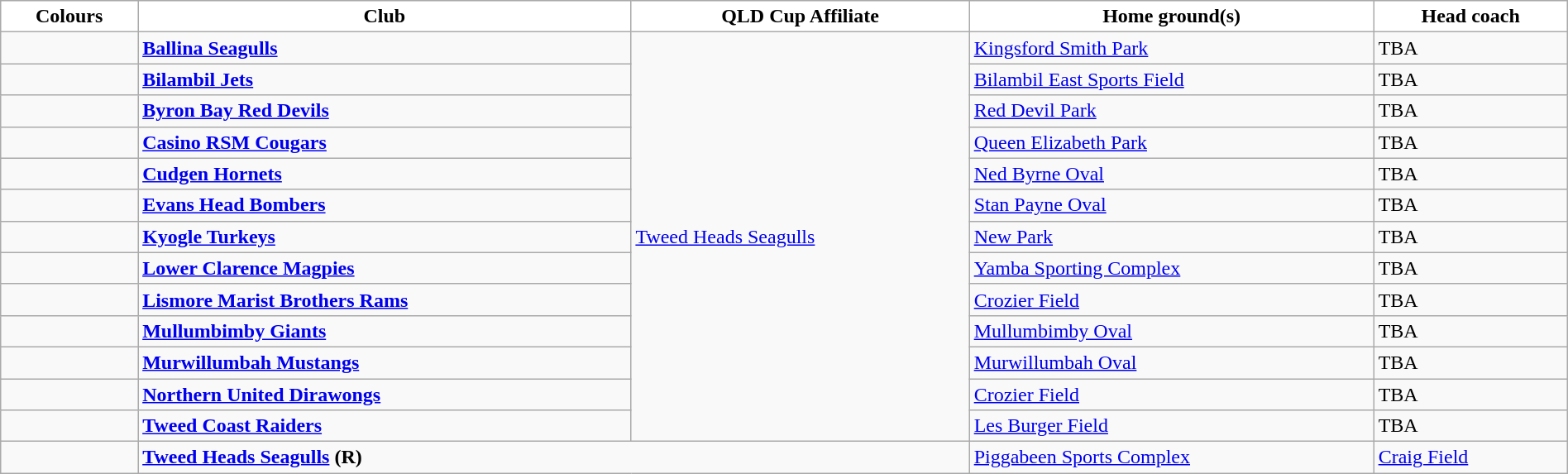<table class="wikitable" style="width:100%; text-align:left">
<tr>
<th style="background:white">Colours</th>
<th style="background:white">Club</th>
<th style="background:white">QLD Cup Affiliate</th>
<th style="background:white">Home ground(s)</th>
<th style="background:white">Head coach</th>
</tr>
<tr>
<td></td>
<td><strong><a href='#'>Ballina Seagulls</a></strong></td>
<td rowspan="13"> <a href='#'>Tweed Heads Seagulls</a></td>
<td><a href='#'>Kingsford Smith Park</a></td>
<td>TBA</td>
</tr>
<tr>
<td></td>
<td><strong><a href='#'>Bilambil Jets</a></strong></td>
<td><a href='#'>Bilambil East Sports Field</a></td>
<td>TBA</td>
</tr>
<tr>
<td></td>
<td><strong><a href='#'>Byron Bay Red Devils</a></strong></td>
<td><a href='#'>Red Devil Park</a></td>
<td>TBA</td>
</tr>
<tr>
<td></td>
<td><strong><a href='#'>Casino RSM Cougars</a></strong></td>
<td><a href='#'>Queen Elizabeth Park</a></td>
<td>TBA</td>
</tr>
<tr>
<td></td>
<td><strong><a href='#'>Cudgen Hornets</a></strong></td>
<td><a href='#'>Ned Byrne Oval</a></td>
<td>TBA</td>
</tr>
<tr>
<td></td>
<td><strong><a href='#'>Evans Head Bombers</a></strong></td>
<td><a href='#'>Stan Payne Oval</a></td>
<td>TBA</td>
</tr>
<tr>
<td></td>
<td><strong><a href='#'>Kyogle Turkeys</a></strong></td>
<td><a href='#'>New Park</a></td>
<td>TBA</td>
</tr>
<tr>
<td></td>
<td><strong><a href='#'>Lower Clarence Magpies</a></strong></td>
<td><a href='#'>Yamba Sporting Complex</a></td>
<td>TBA</td>
</tr>
<tr>
<td></td>
<td><strong><a href='#'>Lismore Marist Brothers Rams</a></strong></td>
<td><a href='#'>Crozier Field</a></td>
<td>TBA</td>
</tr>
<tr>
<td></td>
<td><strong><a href='#'>Mullumbimby Giants</a></strong></td>
<td><a href='#'>Mullumbimby Oval</a></td>
<td>TBA</td>
</tr>
<tr>
<td></td>
<td><strong><a href='#'>Murwillumbah Mustangs</a></strong></td>
<td><a href='#'>Murwillumbah Oval</a></td>
<td>TBA</td>
</tr>
<tr>
<td></td>
<td><strong><a href='#'>Northern United Dirawongs</a></strong></td>
<td><a href='#'>Crozier Field</a></td>
<td>TBA</td>
</tr>
<tr>
<td></td>
<td><strong><a href='#'>Tweed Coast Raiders</a></strong></td>
<td><a href='#'>Les Burger Field</a></td>
<td>TBA</td>
</tr>
<tr>
<td></td>
<td colspan="2"><strong><a href='#'>Tweed Heads Seagulls</a> (R)</strong></td>
<td><a href='#'>Piggabeen Sports Complex</a></td>
<td><a href='#'>Craig Field</a></td>
</tr>
</table>
